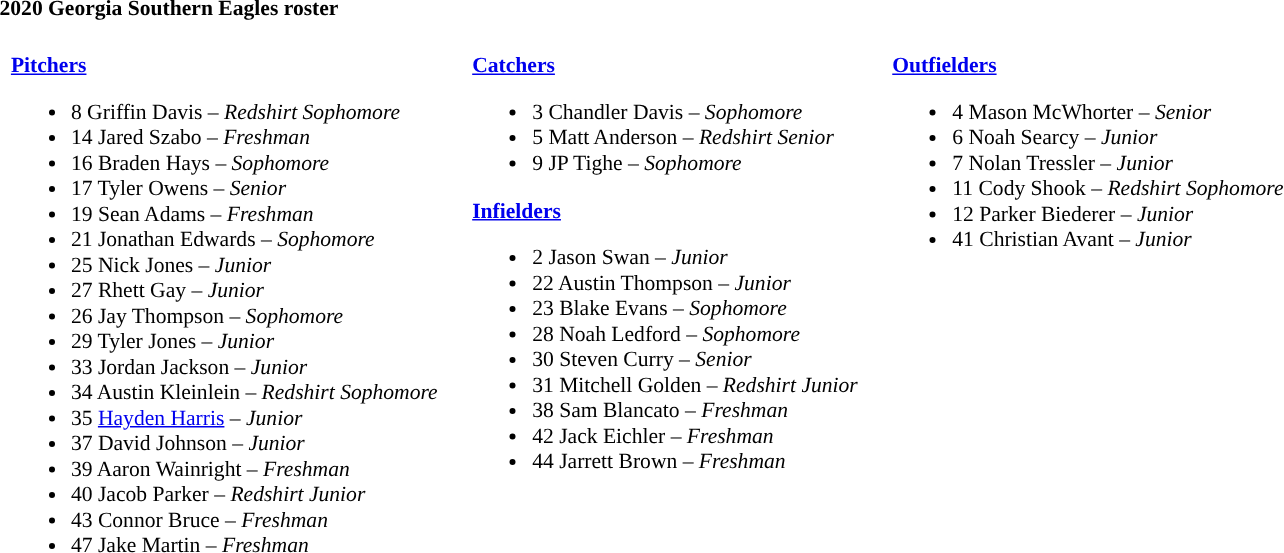<table class="toccolours" style="text-align: left; font-size:90%;">
<tr>
<th colspan="9">2020 Georgia Southern Eagles roster</th>
</tr>
<tr>
<td width="03"> </td>
<td valign="top"><br><strong><a href='#'>Pitchers</a></strong><ul><li>8 Griffin Davis – <em>Redshirt Sophomore</em></li><li>14 Jared Szabo – <em>Freshman</em></li><li>16 Braden Hays – <em>Sophomore</em></li><li>17 Tyler Owens – <em>Senior</em></li><li>19 Sean Adams – <em>Freshman</em></li><li>21 Jonathan Edwards – <em>Sophomore</em></li><li>25 Nick Jones – <em>Junior</em></li><li>27 Rhett Gay – <em>Junior</em></li><li>26 Jay Thompson – <em>Sophomore</em></li><li>29 Tyler Jones – <em>Junior</em></li><li>33 Jordan Jackson – <em>Junior</em></li><li>34 Austin Kleinlein – <em>Redshirt Sophomore</em></li><li>35 <a href='#'>Hayden Harris</a> – <em>Junior</em></li><li>37 David Johnson – <em>Junior</em></li><li>39 Aaron Wainright – <em>Freshman</em></li><li>40 Jacob Parker – <em>Redshirt Junior</em></li><li>43 Connor Bruce – <em>Freshman</em></li><li>47 Jake Martin – <em>Freshman</em></li></ul></td>
<td width="15"> </td>
<td valign="top"><br><strong><a href='#'>Catchers</a></strong><ul><li>3 Chandler Davis – <em>Sophomore</em></li><li>5 Matt Anderson – <em>Redshirt Senior</em></li><li>9 JP Tighe – <em>Sophomore</em></li></ul><strong><a href='#'>Infielders</a></strong><ul><li>2 Jason Swan – <em>Junior</em></li><li>22 Austin Thompson – <em>Junior</em></li><li>23 Blake Evans – <em>Sophomore</em></li><li>28 Noah Ledford – <em>Sophomore</em></li><li>30 Steven Curry – <em>Senior</em></li><li>31 Mitchell Golden – <em>Redshirt Junior</em></li><li>38 Sam Blancato – <em>Freshman</em></li><li>42 Jack Eichler – <em>Freshman</em></li><li>44 Jarrett Brown – <em>Freshman</em></li></ul></td>
<td width="15"> </td>
<td valign="top"><br><strong><a href='#'>Outfielders</a></strong><ul><li>4 Mason McWhorter – <em>Senior</em></li><li>6 Noah Searcy – <em>Junior</em></li><li>7 Nolan Tressler – <em>Junior</em></li><li>11 Cody Shook – <em>Redshirt Sophomore</em></li><li>12 Parker Biederer – <em>Junior</em></li><li>41 Christian Avant – <em>Junior</em></li></ul></td>
</tr>
</table>
